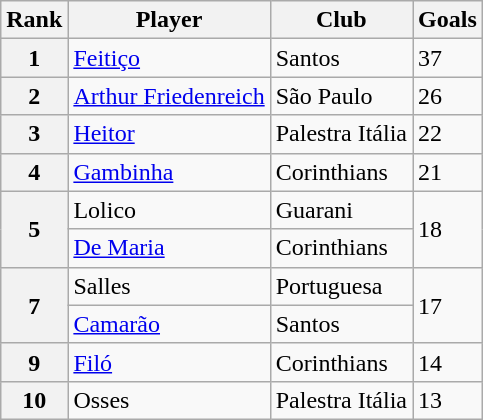<table class="wikitable">
<tr>
<th>Rank</th>
<th>Player</th>
<th>Club</th>
<th>Goals</th>
</tr>
<tr>
<th>1</th>
<td><a href='#'>Feitiço</a></td>
<td>Santos</td>
<td>37</td>
</tr>
<tr>
<th>2</th>
<td><a href='#'>Arthur Friedenreich</a></td>
<td>São Paulo</td>
<td>26</td>
</tr>
<tr>
<th>3</th>
<td><a href='#'>Heitor</a></td>
<td>Palestra Itália</td>
<td>22</td>
</tr>
<tr>
<th>4</th>
<td><a href='#'>Gambinha</a></td>
<td>Corinthians</td>
<td>21</td>
</tr>
<tr>
<th rowspan="2">5</th>
<td>Lolico</td>
<td>Guarani</td>
<td rowspan="2">18</td>
</tr>
<tr>
<td><a href='#'>De Maria</a></td>
<td>Corinthians</td>
</tr>
<tr>
<th rowspan="2">7</th>
<td>Salles</td>
<td>Portuguesa</td>
<td rowspan="2">17</td>
</tr>
<tr>
<td><a href='#'>Camarão</a></td>
<td>Santos</td>
</tr>
<tr>
<th>9</th>
<td><a href='#'>Filó</a></td>
<td>Corinthians</td>
<td>14</td>
</tr>
<tr>
<th>10</th>
<td>Osses</td>
<td>Palestra Itália</td>
<td>13</td>
</tr>
</table>
